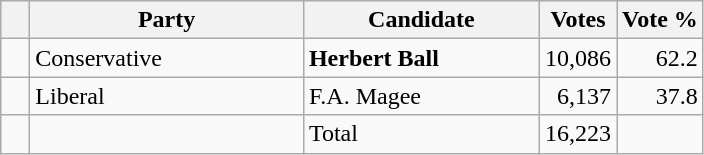<table class="wikitable">
<tr>
<th></th>
<th scope="col" width="175">Party</th>
<th scope="col" width="150">Candidate</th>
<th>Votes</th>
<th>Vote %</th>
</tr>
<tr>
<td>   </td>
<td>Conservative</td>
<td><strong>Herbert Ball</strong></td>
<td align=right>10,086</td>
<td align=right>62.2</td>
</tr>
<tr>
<td>   </td>
<td>Liberal</td>
<td>F.A. Magee</td>
<td align=right>6,137</td>
<td align=right>37.8</td>
</tr>
<tr>
<td></td>
<td></td>
<td>Total</td>
<td align=right>16,223</td>
<td></td>
</tr>
</table>
